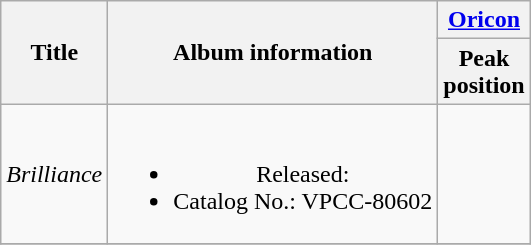<table class="wikitable plainrowheaders" style="text-align:center">
<tr>
<th rowspan=2; style=>Title</th>
<th rowspan=2; style=>Album information</th>
<th colspan=1; style=><a href='#'>Oricon</a><br></th>
</tr>
<tr>
<th style=>Peak<br>position</th>
</tr>
<tr>
<td align=left><em>Brilliance</em></td>
<td><br><ul><li>Released: </li><li>Catalog No.: VPCC-80602</li></ul></td>
<td></td>
</tr>
<tr>
</tr>
</table>
